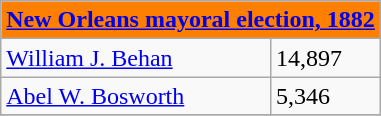<table class="wikitable">
<tr>
<th colspan="7" style="background-color:#FF7F00;text-align:center;"><a href='#'>New Orleans mayoral election, 1882</a></th>
</tr>
<tr>
<td><a href='#'>William J. Behan</a></td>
<td>14,897</td>
</tr>
<tr>
<td><a href='#'>Abel W. Bosworth</a></td>
<td>5,346</td>
</tr>
<tr>
</tr>
</table>
